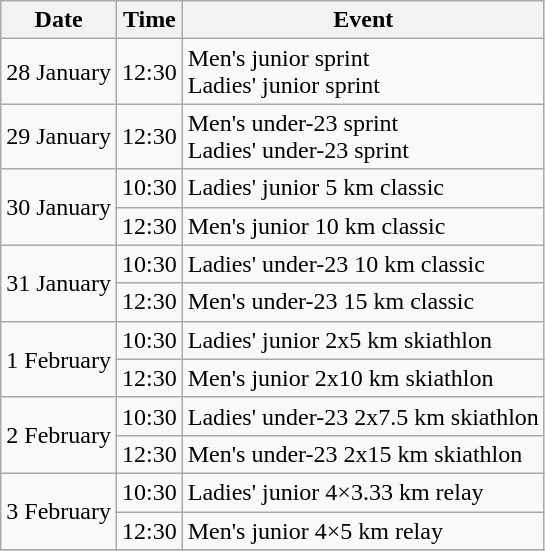<table class="wikitable">
<tr>
<th>Date</th>
<th>Time</th>
<th>Event</th>
</tr>
<tr>
<td>28 January</td>
<td>12:30</td>
<td>Men's junior sprint<br>Ladies' junior sprint</td>
</tr>
<tr>
<td>29 January</td>
<td>12:30</td>
<td>Men's under-23 sprint<br>Ladies' under-23 sprint</td>
</tr>
<tr>
<td rowspan=2>30 January</td>
<td>10:30</td>
<td>Ladies' junior 5 km classic</td>
</tr>
<tr>
<td>12:30</td>
<td>Men's junior 10 km classic</td>
</tr>
<tr>
<td rowspan=2>31 January</td>
<td>10:30</td>
<td>Ladies' under-23 10 km classic</td>
</tr>
<tr>
<td>12:30</td>
<td>Men's under-23 15 km classic</td>
</tr>
<tr>
<td rowspan=2>1 February</td>
<td>10:30</td>
<td>Ladies' junior 2x5 km skiathlon</td>
</tr>
<tr>
<td>12:30</td>
<td>Men's junior 2x10 km skiathlon</td>
</tr>
<tr>
<td rowspan=2>2 February</td>
<td>10:30</td>
<td>Ladies' under-23 2x7.5 km skiathlon</td>
</tr>
<tr>
<td>12:30</td>
<td>Men's under-23 2x15 km skiathlon</td>
</tr>
<tr>
<td rowspan=2>3 February</td>
<td>10:30</td>
<td>Ladies' junior 4×3.33 km relay</td>
</tr>
<tr>
<td>12:30</td>
<td>Men's junior 4×5 km relay</td>
</tr>
<tr>
</tr>
</table>
